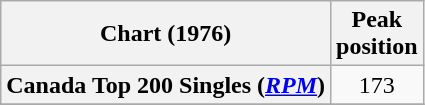<table class="wikitable plainrowheaders" style="text-align:center">
<tr>
<th scope="col">Chart (1976)</th>
<th scope="col">Peak<br>position</th>
</tr>
<tr>
<th scope="row">Canada Top 200 Singles (<em><a href='#'>RPM</a></em>)</th>
<td>173</td>
</tr>
<tr>
</tr>
</table>
